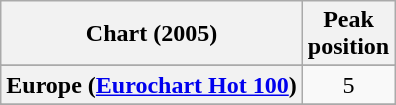<table class="wikitable sortable plainrowheaders" style="text-align:center">
<tr>
<th>Chart (2005)</th>
<th>Peak<br>position</th>
</tr>
<tr>
</tr>
<tr>
</tr>
<tr>
<th scope="row">Europe (<a href='#'>Eurochart Hot 100</a>)</th>
<td>5</td>
</tr>
<tr>
</tr>
<tr>
</tr>
<tr>
</tr>
<tr>
</tr>
<tr>
</tr>
<tr>
</tr>
<tr>
</tr>
</table>
